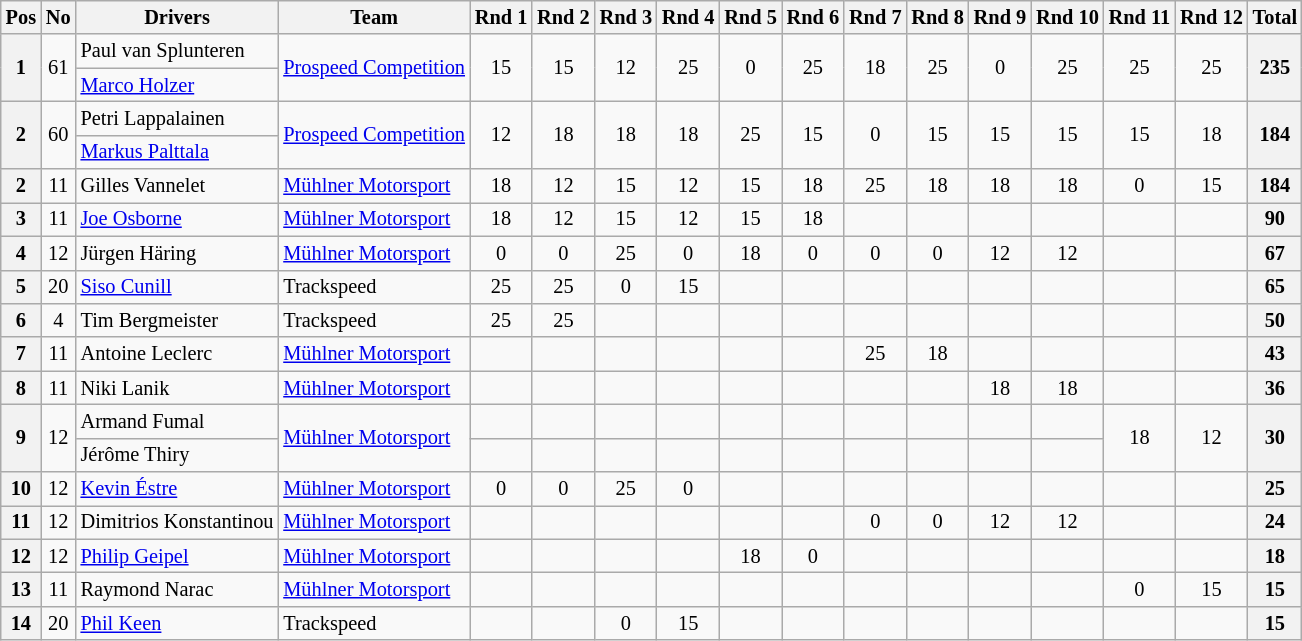<table class="wikitable" style="font-size: 85%; text-align:center">
<tr>
<th>Pos</th>
<th>No</th>
<th>Drivers</th>
<th>Team</th>
<th>Rnd 1</th>
<th>Rnd 2</th>
<th>Rnd 3</th>
<th>Rnd 4</th>
<th>Rnd 5</th>
<th>Rnd 6</th>
<th>Rnd 7</th>
<th>Rnd 8</th>
<th>Rnd 9</th>
<th>Rnd 10</th>
<th>Rnd 11</th>
<th>Rnd 12</th>
<th>Total</th>
</tr>
<tr>
<th rowspan=2>1</th>
<td rowspan=2>61</td>
<td align=left> Paul van Splunteren</td>
<td rowspan=2 align=left> <a href='#'>Prospeed Competition</a></td>
<td rowspan=2>15</td>
<td rowspan=2>15</td>
<td rowspan=2>12</td>
<td rowspan=2>25</td>
<td rowspan=2>0</td>
<td rowspan=2>25</td>
<td rowspan=2>18</td>
<td rowspan=2>25</td>
<td rowspan=2>0</td>
<td rowspan=2>25</td>
<td rowspan=2>25</td>
<td rowspan=2>25</td>
<th rowspan=2>235</th>
</tr>
<tr>
<td align=left> <a href='#'>Marco Holzer</a></td>
</tr>
<tr>
<th rowspan=2>2</th>
<td rowspan=2>60</td>
<td align=left> Petri Lappalainen</td>
<td rowspan=2 align=left> <a href='#'>Prospeed Competition</a></td>
<td rowspan=2>12</td>
<td rowspan=2>18</td>
<td rowspan=2>18</td>
<td rowspan=2>18</td>
<td rowspan=2>25</td>
<td rowspan=2>15</td>
<td rowspan=2>0</td>
<td rowspan=2>15</td>
<td rowspan=2>15</td>
<td rowspan=2>15</td>
<td rowspan=2>15</td>
<td rowspan=2>18</td>
<th rowspan=2>184</th>
</tr>
<tr>
<td align=left> <a href='#'>Markus Palttala</a></td>
</tr>
<tr>
<th>2</th>
<td>11</td>
<td align=left> Gilles Vannelet</td>
<td align=left> <a href='#'>Mühlner Motorsport</a></td>
<td>18</td>
<td>12</td>
<td>15</td>
<td>12</td>
<td>15</td>
<td>18</td>
<td>25</td>
<td>18</td>
<td>18</td>
<td>18</td>
<td>0</td>
<td>15</td>
<th>184</th>
</tr>
<tr>
<th>3</th>
<td>11</td>
<td align=left> <a href='#'>Joe Osborne</a></td>
<td align=left> <a href='#'>Mühlner Motorsport</a></td>
<td>18</td>
<td>12</td>
<td>15</td>
<td>12</td>
<td>15</td>
<td>18</td>
<td></td>
<td></td>
<td></td>
<td></td>
<td></td>
<td></td>
<th>90</th>
</tr>
<tr>
<th>4</th>
<td>12</td>
<td align=left> Jürgen Häring</td>
<td align=left> <a href='#'>Mühlner Motorsport</a></td>
<td>0</td>
<td>0</td>
<td>25</td>
<td>0</td>
<td>18</td>
<td>0</td>
<td>0</td>
<td>0</td>
<td>12</td>
<td>12</td>
<td></td>
<td></td>
<th>67</th>
</tr>
<tr>
<th>5</th>
<td>20</td>
<td align=left> <a href='#'>Siso Cunill</a></td>
<td align=left> Trackspeed</td>
<td>25</td>
<td>25</td>
<td>0</td>
<td>15</td>
<td></td>
<td></td>
<td></td>
<td></td>
<td></td>
<td></td>
<td></td>
<td></td>
<th>65</th>
</tr>
<tr>
<th>6</th>
<td>4</td>
<td align=left> Tim Bergmeister</td>
<td align=left> Trackspeed</td>
<td>25</td>
<td>25</td>
<td></td>
<td></td>
<td></td>
<td></td>
<td></td>
<td></td>
<td></td>
<td></td>
<td></td>
<td></td>
<th>50</th>
</tr>
<tr>
<th>7</th>
<td>11</td>
<td align=left> Antoine Leclerc</td>
<td align=left> <a href='#'>Mühlner Motorsport</a></td>
<td></td>
<td></td>
<td></td>
<td></td>
<td></td>
<td></td>
<td>25</td>
<td>18</td>
<td></td>
<td></td>
<td></td>
<td></td>
<th>43</th>
</tr>
<tr>
<th>8</th>
<td>11</td>
<td align=left> Niki Lanik</td>
<td align=left> <a href='#'>Mühlner Motorsport</a></td>
<td></td>
<td></td>
<td></td>
<td></td>
<td></td>
<td></td>
<td></td>
<td></td>
<td>18</td>
<td>18</td>
<td></td>
<td></td>
<th>36</th>
</tr>
<tr>
<th rowspan=2>9</th>
<td rowspan=2>12</td>
<td align=left> Armand Fumal</td>
<td rowspan=2 align=left> <a href='#'>Mühlner Motorsport</a></td>
<td></td>
<td></td>
<td></td>
<td></td>
<td></td>
<td></td>
<td></td>
<td></td>
<td></td>
<td></td>
<td rowspan=2>18</td>
<td rowspan=2>12</td>
<th rowspan=2>30</th>
</tr>
<tr>
<td align=left> Jérôme Thiry</td>
<td></td>
<td></td>
<td></td>
<td></td>
<td></td>
<td></td>
<td></td>
<td></td>
<td></td>
<td></td>
</tr>
<tr>
<th>10</th>
<td>12</td>
<td align=left> <a href='#'>Kevin Éstre</a></td>
<td align=left> <a href='#'>Mühlner Motorsport</a></td>
<td>0</td>
<td>0</td>
<td>25</td>
<td>0</td>
<td></td>
<td></td>
<td></td>
<td></td>
<td></td>
<td></td>
<td></td>
<td></td>
<th>25</th>
</tr>
<tr>
<th>11</th>
<td>12</td>
<td align=left> Dimitrios Konstantinou</td>
<td align=left> <a href='#'>Mühlner Motorsport</a></td>
<td></td>
<td></td>
<td></td>
<td></td>
<td></td>
<td></td>
<td>0</td>
<td>0</td>
<td>12</td>
<td>12</td>
<td></td>
<td></td>
<th>24</th>
</tr>
<tr>
<th>12</th>
<td>12</td>
<td align=left> <a href='#'>Philip Geipel</a></td>
<td align=left> <a href='#'>Mühlner Motorsport</a></td>
<td></td>
<td></td>
<td></td>
<td></td>
<td>18</td>
<td>0</td>
<td></td>
<td></td>
<td></td>
<td></td>
<td></td>
<td></td>
<th>18</th>
</tr>
<tr>
<th>13</th>
<td>11</td>
<td align=left> Raymond Narac</td>
<td align=left> <a href='#'>Mühlner Motorsport</a></td>
<td></td>
<td></td>
<td></td>
<td></td>
<td></td>
<td></td>
<td></td>
<td></td>
<td></td>
<td></td>
<td>0</td>
<td>15</td>
<th>15</th>
</tr>
<tr>
<th>14</th>
<td>20</td>
<td align=left> <a href='#'>Phil Keen</a></td>
<td align=left> Trackspeed</td>
<td></td>
<td></td>
<td>0</td>
<td>15</td>
<td></td>
<td></td>
<td></td>
<td></td>
<td></td>
<td></td>
<td></td>
<td></td>
<th>15</th>
</tr>
</table>
